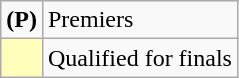<table class=wikitable>
<tr>
<td><strong>(P)</strong></td>
<td>Premiers</td>
</tr>
<tr>
<td bgcolor=FFFFBB></td>
<td>Qualified for finals</td>
</tr>
</table>
